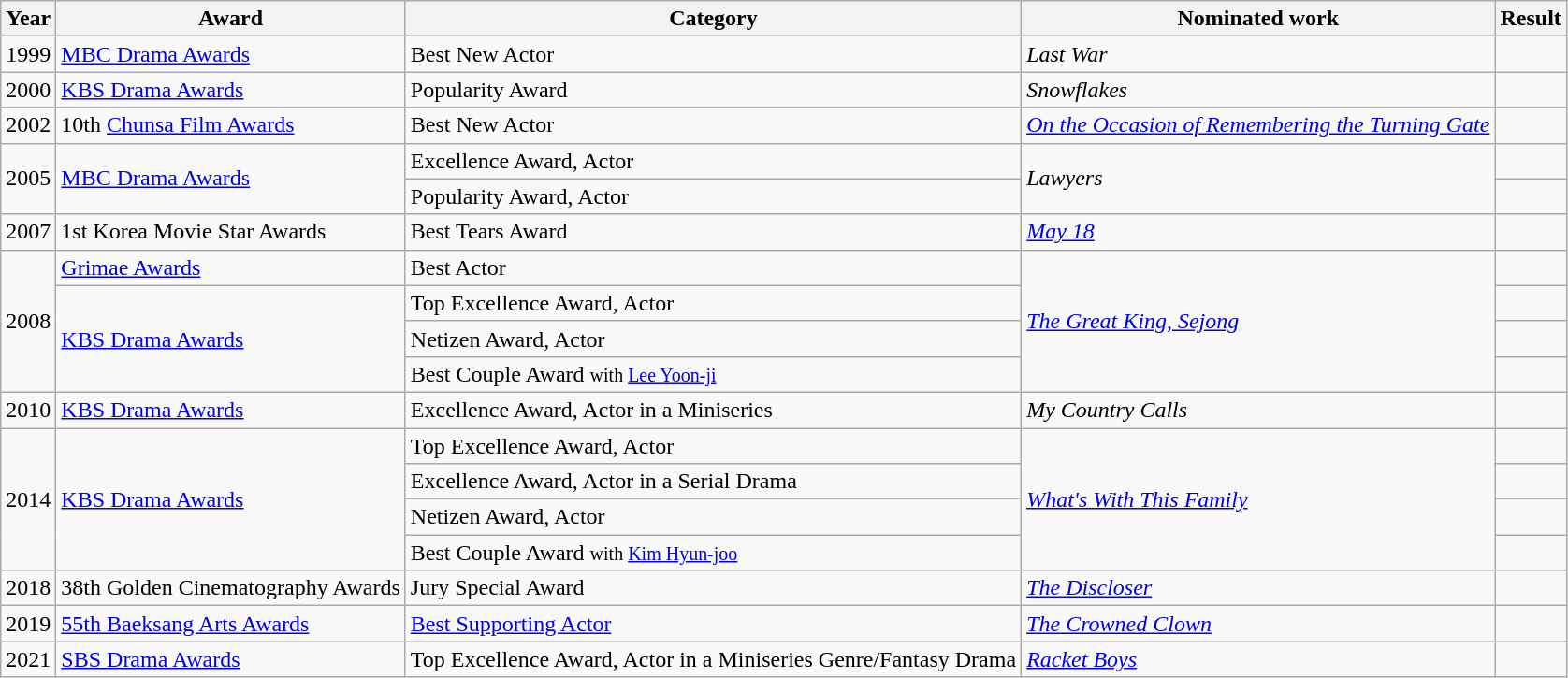<table class="wikitable">
<tr>
<th width=10>Year</th>
<th>Award</th>
<th>Category</th>
<th>Nominated work</th>
<th>Result</th>
</tr>
<tr>
<td>1999</td>
<td><a href='#'>MBC Drama Awards</a></td>
<td>Best New Actor</td>
<td><em>Last War</em></td>
<td></td>
</tr>
<tr>
<td>2000</td>
<td><a href='#'>KBS Drama Awards</a></td>
<td>Popularity Award</td>
<td><em>Snowflakes</em></td>
<td></td>
</tr>
<tr>
<td>2002</td>
<td>10th <a href='#'>Chunsa Film Awards</a></td>
<td>Best New Actor</td>
<td><em><a href='#'>On the Occasion of Remembering the Turning Gate</a></em></td>
<td></td>
</tr>
<tr>
<td rowspan=2>2005</td>
<td rowspan=2><a href='#'>MBC Drama Awards</a></td>
<td>Excellence Award, Actor</td>
<td rowspan=2><em>Lawyers</em></td>
<td></td>
</tr>
<tr>
<td>Popularity Award, Actor</td>
<td></td>
</tr>
<tr>
<td>2007</td>
<td>1st Korea Movie Star Awards</td>
<td>Best Tears Award</td>
<td><em><a href='#'>May 18</a></em></td>
<td></td>
</tr>
<tr>
<td rowspan=4>2008</td>
<td><a href='#'>Grimae Awards</a></td>
<td>Best Actor</td>
<td rowspan=4><em><a href='#'>The Great King, Sejong</a></em></td>
<td></td>
</tr>
<tr>
<td rowspan=3><a href='#'>KBS Drama Awards</a></td>
<td>Top Excellence Award, Actor</td>
<td></td>
</tr>
<tr>
<td>Netizen Award, Actor</td>
<td></td>
</tr>
<tr>
<td>Best Couple Award <small>with <a href='#'>Lee Yoon-ji</a></small></td>
<td></td>
</tr>
<tr>
<td>2010</td>
<td><a href='#'>KBS Drama Awards</a></td>
<td>Excellence Award, Actor in a Miniseries</td>
<td><em>My Country Calls</em></td>
<td></td>
</tr>
<tr>
<td rowspan=4>2014</td>
<td rowspan=4><a href='#'>KBS Drama Awards</a></td>
<td>Top Excellence Award, Actor</td>
<td rowspan=4><em><a href='#'>What's With This Family</a></em></td>
<td></td>
</tr>
<tr>
<td>Excellence Award, Actor in a Serial Drama</td>
<td></td>
</tr>
<tr>
<td>Netizen Award, Actor</td>
<td></td>
</tr>
<tr>
<td>Best Couple Award <small>with <a href='#'>Kim Hyun-joo</a></small></td>
<td></td>
</tr>
<tr>
<td>2018</td>
<td>38th Golden Cinematography Awards</td>
<td>Jury Special Award</td>
<td><em><a href='#'>The Discloser</a></em></td>
<td></td>
</tr>
<tr>
<td>2019</td>
<td><a href='#'>55th Baeksang Arts Awards</a></td>
<td><a href='#'>Best Supporting Actor</a></td>
<td><em><a href='#'>The Crowned Clown</a></em></td>
<td></td>
</tr>
<tr>
<td>2021</td>
<td><a href='#'>SBS Drama Awards</a></td>
<td>Top Excellence Award, Actor in a Miniseries Genre/Fantasy Drama</td>
<td><em><a href='#'>Racket Boys</a></em></td>
<td></td>
</tr>
</table>
